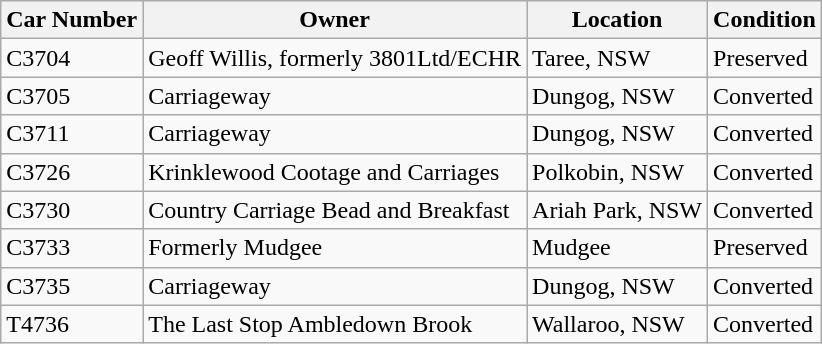<table class="wikitable">
<tr>
<th>Car Number</th>
<th>Owner</th>
<th>Location</th>
<th>Condition</th>
</tr>
<tr>
<td>C3704</td>
<td>Geoff Willis, formerly 3801Ltd/ECHR</td>
<td>Taree, NSW</td>
<td>Preserved</td>
</tr>
<tr>
<td>C3705</td>
<td>Carriageway</td>
<td>Dungog, NSW</td>
<td>Converted</td>
</tr>
<tr>
<td>C3711</td>
<td>Carriageway</td>
<td>Dungog, NSW</td>
<td>Converted</td>
</tr>
<tr>
<td>C3726</td>
<td>Krinklewood Cootage and Carriages</td>
<td>Polkobin, NSW</td>
<td>Converted</td>
</tr>
<tr>
<td>C3730</td>
<td>Country Carriage Bead and Breakfast</td>
<td>Ariah Park, NSW</td>
<td>Converted</td>
</tr>
<tr>
<td>C3733</td>
<td>Formerly Mudgee</td>
<td>Mudgee</td>
<td>Preserved</td>
</tr>
<tr>
<td>C3735</td>
<td>Carriageway</td>
<td>Dungog, NSW</td>
<td>Converted</td>
</tr>
<tr>
<td>T4736</td>
<td>The Last Stop Ambledown Brook</td>
<td>Wallaroo, NSW</td>
<td>Converted</td>
</tr>
</table>
